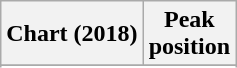<table class="wikitable plainrowheaders sortable" style="text-align:center">
<tr>
<th scope="col">Chart (2018)</th>
<th scope="col">Peak<br>position</th>
</tr>
<tr>
</tr>
<tr>
</tr>
<tr>
</tr>
<tr>
</tr>
</table>
